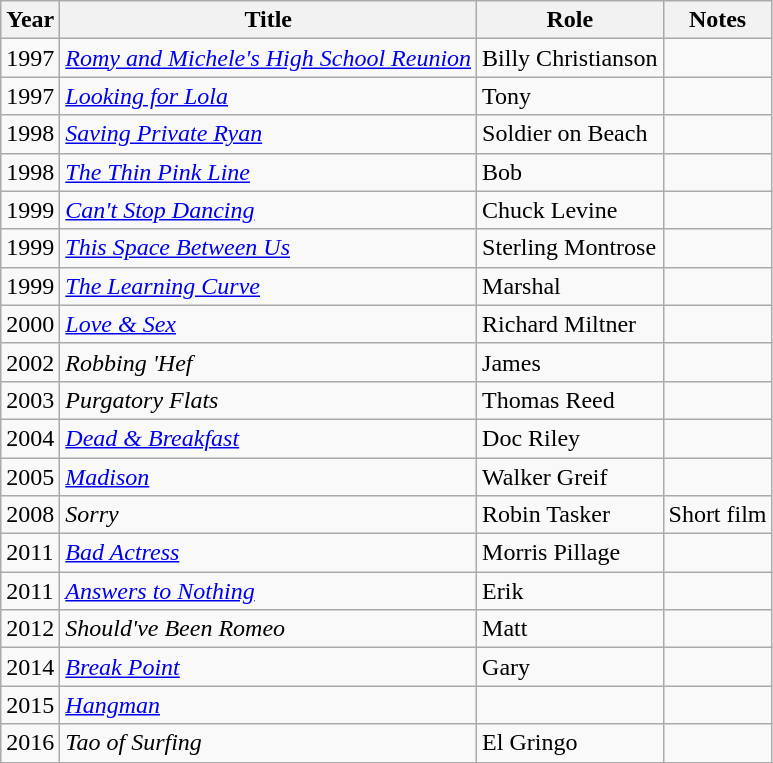<table class="wikitable sortable">
<tr>
<th>Year</th>
<th>Title</th>
<th>Role</th>
<th>Notes</th>
</tr>
<tr>
<td>1997</td>
<td><em><a href='#'>Romy and Michele's High School Reunion</a></em></td>
<td>Billy Christianson</td>
<td></td>
</tr>
<tr>
<td>1997</td>
<td><em><a href='#'>Looking for Lola</a></em></td>
<td>Tony</td>
<td></td>
</tr>
<tr>
<td>1998</td>
<td><em><a href='#'>Saving Private Ryan</a></em></td>
<td>Soldier on Beach</td>
<td></td>
</tr>
<tr>
<td>1998</td>
<td><em><a href='#'>The Thin Pink Line</a></em></td>
<td>Bob</td>
<td></td>
</tr>
<tr>
<td>1999</td>
<td><em><a href='#'>Can't Stop Dancing</a></em></td>
<td>Chuck Levine</td>
<td></td>
</tr>
<tr>
<td>1999</td>
<td><em><a href='#'>This Space Between Us</a></em></td>
<td>Sterling Montrose</td>
<td></td>
</tr>
<tr>
<td>1999</td>
<td><em><a href='#'>The Learning Curve</a></em></td>
<td>Marshal</td>
<td></td>
</tr>
<tr>
<td>2000</td>
<td><em><a href='#'>Love & Sex</a></em></td>
<td>Richard Miltner</td>
<td></td>
</tr>
<tr>
<td>2002</td>
<td><em>Robbing 'Hef</em></td>
<td>James</td>
<td></td>
</tr>
<tr>
<td>2003</td>
<td><em>Purgatory Flats</em></td>
<td>Thomas Reed</td>
<td></td>
</tr>
<tr>
<td>2004</td>
<td><em><a href='#'>Dead & Breakfast</a></em></td>
<td>Doc Riley</td>
<td></td>
</tr>
<tr>
<td>2005</td>
<td><em><a href='#'>Madison</a></em></td>
<td>Walker Greif</td>
<td></td>
</tr>
<tr>
<td>2008</td>
<td><em>Sorry</em></td>
<td>Robin Tasker</td>
<td>Short film</td>
</tr>
<tr>
<td>2011</td>
<td><em><a href='#'>Bad Actress</a></em></td>
<td>Morris Pillage</td>
<td></td>
</tr>
<tr>
<td>2011</td>
<td><em><a href='#'>Answers to Nothing</a></em></td>
<td>Erik</td>
<td></td>
</tr>
<tr>
<td>2012</td>
<td><em>Should've Been Romeo</em></td>
<td>Matt</td>
<td></td>
</tr>
<tr>
<td>2014</td>
<td><em><a href='#'>Break Point</a></em></td>
<td>Gary</td>
<td></td>
</tr>
<tr>
<td>2015</td>
<td><em><a href='#'>Hangman</a></em></td>
<td></td>
<td></td>
</tr>
<tr>
<td>2016</td>
<td><em>Tao of Surfing</em></td>
<td>El Gringo</td>
<td></td>
</tr>
<tr>
</tr>
</table>
